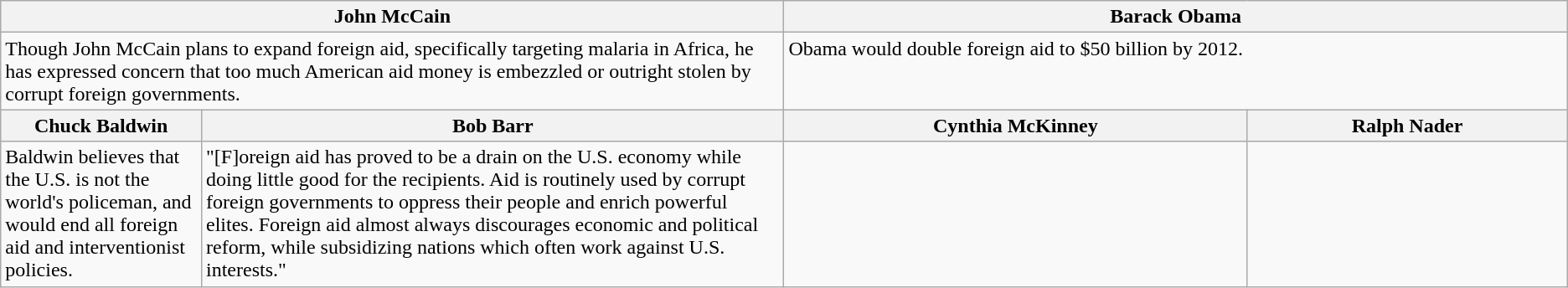<table class="wikitable">
<tr>
<th colspan="2">John McCain</th>
<th colspan="2">Barack Obama</th>
</tr>
<tr valign="top">
<td colspan="2" width="50%">Though John McCain plans to expand foreign aid, specifically targeting malaria in Africa, he has expressed concern that too much American aid money is embezzled or outright stolen by corrupt foreign governments.</td>
<td colspan="2" width="50%">Obama would double foreign aid to $50 billion by 2012.</td>
</tr>
<tr>
<th>Chuck Baldwin</th>
<th>Bob Barr</th>
<th>Cynthia McKinney</th>
<th>Ralph Nader</th>
</tr>
<tr valign="top">
<td>Baldwin believes that the U.S. is not the world's policeman, and would end all foreign aid and interventionist policies.</td>
<td>"[F]oreign aid has proved to be a drain on the U.S. economy while doing little good for the recipients. Aid is routinely used by corrupt foreign governments to oppress their people and enrich powerful elites. Foreign aid almost always discourages economic and political reform, while subsidizing nations which often work against U.S. interests."</td>
<td></td>
<td></td>
</tr>
</table>
